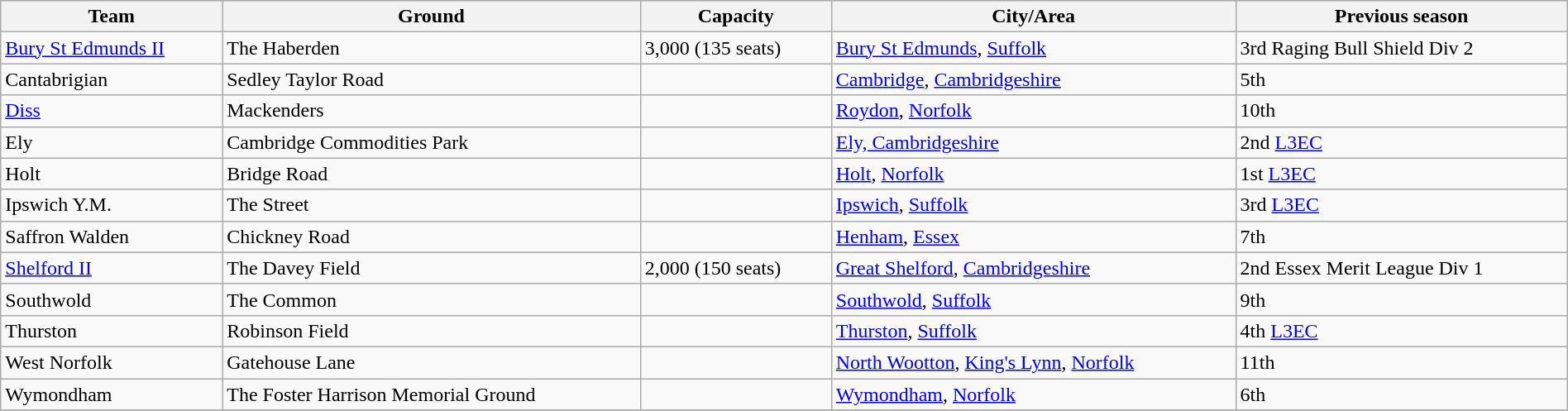<table class="wikitable sortable" width=100%>
<tr>
<th>Team</th>
<th>Ground</th>
<th>Capacity</th>
<th>City/Area</th>
<th>Previous season</th>
</tr>
<tr>
<td><a href='#'>Bury St Edmunds II</a></td>
<td>The Haberden</td>
<td>3,000 (135 seats)</td>
<td><a href='#'>Bury St Edmunds</a>, <a href='#'>Suffolk</a></td>
<td>3rd Raging Bull Shield Div 2</td>
</tr>
<tr>
<td>Cantabrigian</td>
<td>Sedley Taylor Road</td>
<td></td>
<td><a href='#'>Cambridge</a>, <a href='#'>Cambridgeshire</a></td>
<td>5th</td>
</tr>
<tr>
<td><a href='#'>Diss</a></td>
<td>Mackenders</td>
<td></td>
<td><a href='#'>Roydon</a>, <a href='#'>Norfolk</a></td>
<td>10th</td>
</tr>
<tr>
<td>Ely</td>
<td>Cambridge Commodities Park</td>
<td></td>
<td><a href='#'>Ely, Cambridgeshire</a></td>
<td>2nd <a href='#'>L3EC</a></td>
</tr>
<tr>
<td>Holt</td>
<td>Bridge Road</td>
<td></td>
<td><a href='#'>Holt</a>, <a href='#'>Norfolk</a></td>
<td>1st <a href='#'>L3EC</a></td>
</tr>
<tr>
<td>Ipswich Y.M.</td>
<td>The Street</td>
<td></td>
<td><a href='#'>Ipswich</a>, <a href='#'>Suffolk</a></td>
<td>3rd <a href='#'>L3EC</a></td>
</tr>
<tr>
<td>Saffron Walden</td>
<td>Chickney Road</td>
<td></td>
<td><a href='#'>Henham</a>, <a href='#'>Essex</a></td>
<td>7th</td>
</tr>
<tr>
<td><a href='#'>Shelford II</a></td>
<td>The Davey Field</td>
<td>2,000 (150 seats)</td>
<td><a href='#'>Great Shelford</a>, <a href='#'>Cambridgeshire</a></td>
<td>2nd Essex Merit League Div 1</td>
</tr>
<tr>
<td>Southwold</td>
<td>The Common</td>
<td></td>
<td><a href='#'>Southwold</a>, <a href='#'>Suffolk</a></td>
<td>9th</td>
</tr>
<tr>
<td>Thurston</td>
<td>Robinson Field</td>
<td></td>
<td><a href='#'>Thurston</a>, <a href='#'>Suffolk</a></td>
<td>4th <a href='#'>L3EC</a></td>
</tr>
<tr>
<td>West Norfolk</td>
<td>Gatehouse Lane</td>
<td></td>
<td><a href='#'>North Wootton</a>, <a href='#'>King's Lynn</a>, <a href='#'>Norfolk</a></td>
<td>11th</td>
</tr>
<tr>
<td>Wymondham</td>
<td>The Foster Harrison Memorial Ground</td>
<td></td>
<td><a href='#'>Wymondham</a>, <a href='#'>Norfolk</a></td>
<td>6th</td>
</tr>
<tr>
</tr>
</table>
